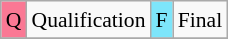<table class="wikitable" style="margin:0.5em auto; font-size:90%; line-height:1.25em;" width=150px;>
<tr>
<td style="background-color:#FA7894;text-align:center;">Q</td>
<td>Qualification</td>
<td style="background-color:#7DE5FA;text-align:center;">F</td>
<td>Final</td>
</tr>
<tr>
</tr>
</table>
